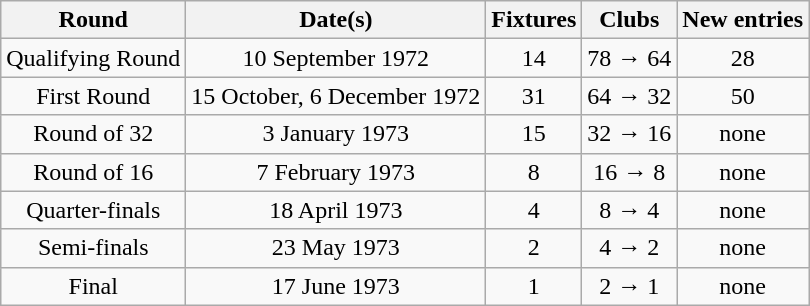<table class="wikitable" style="text-align:center">
<tr>
<th>Round</th>
<th>Date(s)</th>
<th>Fixtures</th>
<th>Clubs</th>
<th>New entries</th>
</tr>
<tr>
<td>Qualifying Round</td>
<td>10 September 1972</td>
<td>14</td>
<td>78 → 64</td>
<td>28</td>
</tr>
<tr>
<td>First Round</td>
<td>15 October, 6 December 1972</td>
<td>31</td>
<td>64 → 32</td>
<td>50</td>
</tr>
<tr>
<td>Round of 32</td>
<td>3 January 1973</td>
<td>15</td>
<td>32 → 16</td>
<td>none</td>
</tr>
<tr>
<td>Round of 16</td>
<td>7 February 1973</td>
<td>8</td>
<td>16 → 8</td>
<td>none</td>
</tr>
<tr>
<td>Quarter-finals</td>
<td>18 April 1973</td>
<td>4</td>
<td>8 → 4</td>
<td>none</td>
</tr>
<tr>
<td>Semi-finals</td>
<td>23 May 1973</td>
<td>2</td>
<td>4 → 2</td>
<td>none</td>
</tr>
<tr>
<td>Final</td>
<td>17 June 1973</td>
<td>1</td>
<td>2 → 1</td>
<td>none</td>
</tr>
</table>
